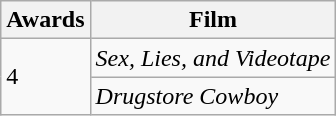<table class="wikitable">
<tr>
<th>Awards</th>
<th>Film</th>
</tr>
<tr>
<td rowspan="2">4</td>
<td><em>Sex, Lies, and Videotape</em></td>
</tr>
<tr>
<td><em>Drugstore Cowboy</em></td>
</tr>
</table>
